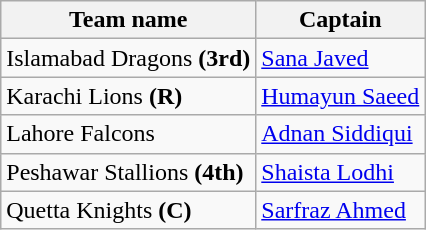<table class="wikitable">
<tr>
<th>Team name</th>
<th>Captain</th>
</tr>
<tr>
<td>Islamabad Dragons <strong>(3rd)</strong></td>
<td><a href='#'>Sana Javed</a></td>
</tr>
<tr>
<td>Karachi Lions <strong>(R)</strong></td>
<td><a href='#'>Humayun Saeed</a></td>
</tr>
<tr>
<td>Lahore Falcons</td>
<td><a href='#'>Adnan Siddiqui</a></td>
</tr>
<tr>
<td>Peshawar Stallions <strong>(4th)</strong></td>
<td><a href='#'>Shaista Lodhi</a></td>
</tr>
<tr>
<td>Quetta Knights <strong>(C)</strong></td>
<td><a href='#'>Sarfraz Ahmed</a></td>
</tr>
</table>
